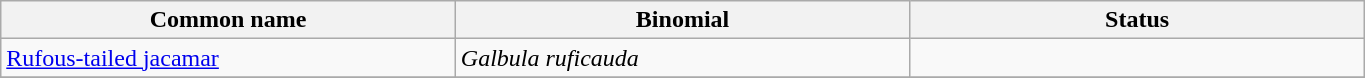<table width=72% class="wikitable">
<tr>
<th width=24%>Common name</th>
<th width=24%>Binomial</th>
<th width=24%>Status</th>
</tr>
<tr>
<td><a href='#'>Rufous-tailed jacamar</a></td>
<td><em>Galbula ruficauda</em></td>
<td></td>
</tr>
<tr>
</tr>
</table>
